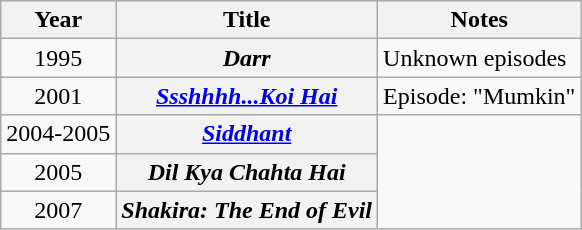<table class="wikitable sortable plainrowheaders ">
<tr>
<th>Year</th>
<th>Title</th>
<th class="unsortable">Notes</th>
</tr>
<tr>
<td style="text-align:center;">1995</td>
<th scope="row"><em>Darr</em></th>
<td>Unknown episodes</td>
</tr>
<tr>
<td style="text-align:center;">2001</td>
<th scope="row"><em><a href='#'>Ssshhhh...Koi Hai</a></em></th>
<td>Episode: "Mumkin"</td>
</tr>
<tr>
<td style="text-align:center;">2004-2005</td>
<th scope="row"><em><a href='#'>Siddhant</a></em></th>
<td rowspan=3></td>
</tr>
<tr>
<td style="text-align:center;">2005</td>
<th scope="row"><em>Dil Kya Chahta Hai</em></th>
</tr>
<tr>
<td style="text-align:center;">2007</td>
<th scope="row"><em>Shakira: The End of Evil</em></th>
</tr>
</table>
